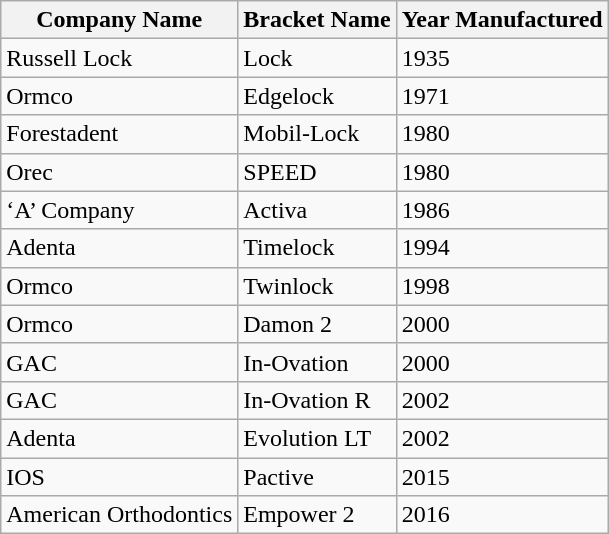<table class="wikitable">
<tr>
<th>Company Name</th>
<th>Bracket Name</th>
<th>Year Manufactured</th>
</tr>
<tr>
<td>Russell Lock</td>
<td>Lock</td>
<td>1935</td>
</tr>
<tr>
<td>Ormco</td>
<td>Edgelock</td>
<td>1971</td>
</tr>
<tr>
<td>Forestadent</td>
<td>Mobil-Lock</td>
<td>1980</td>
</tr>
<tr>
<td>Orec</td>
<td>SPEED</td>
<td>1980</td>
</tr>
<tr>
<td>‘A’ Company</td>
<td>Activa</td>
<td>1986</td>
</tr>
<tr>
<td>Adenta</td>
<td>Timelock</td>
<td>1994</td>
</tr>
<tr>
<td>Ormco</td>
<td>Twinlock</td>
<td>1998</td>
</tr>
<tr>
<td>Ormco</td>
<td>Damon 2</td>
<td>2000</td>
</tr>
<tr>
<td>GAC</td>
<td>In-Ovation</td>
<td>2000</td>
</tr>
<tr>
<td>GAC</td>
<td>In-Ovation R</td>
<td>2002</td>
</tr>
<tr>
<td>Adenta</td>
<td>Evolution LT</td>
<td>2002</td>
</tr>
<tr>
<td>IOS</td>
<td>Pactive</td>
<td>2015</td>
</tr>
<tr>
<td>American Orthodontics</td>
<td>Empower 2</td>
<td>2016</td>
</tr>
</table>
